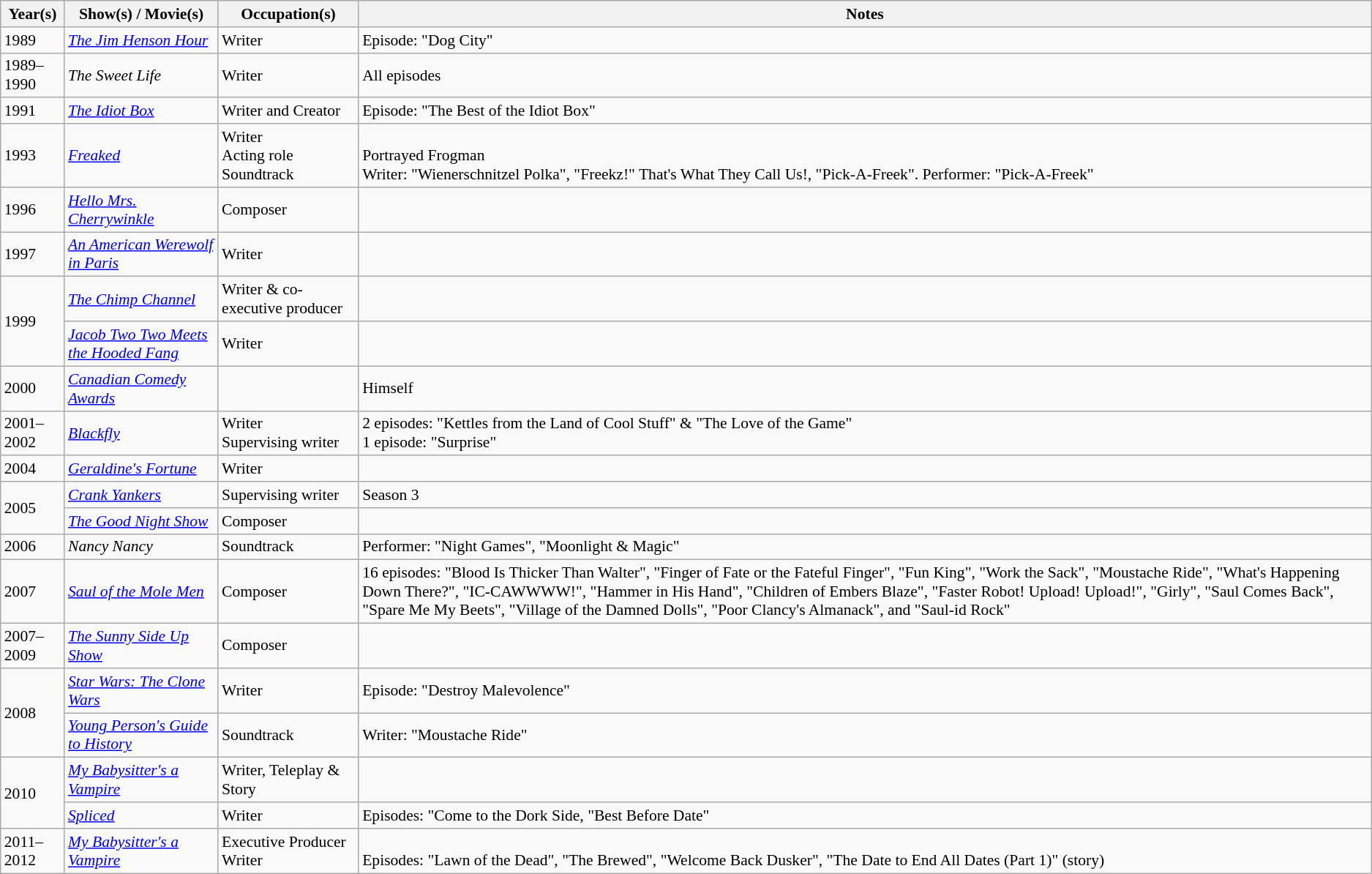<table class="wikitable" style="font-size: 90%;">
<tr>
<th>Year(s)</th>
<th>Show(s) / Movie(s)</th>
<th>Occupation(s)</th>
<th>Notes</th>
</tr>
<tr>
<td>1989</td>
<td><em><a href='#'>The Jim Henson Hour</a></em></td>
<td>Writer</td>
<td>Episode: "Dog City"</td>
</tr>
<tr>
<td>1989–1990</td>
<td><em>The Sweet Life</em></td>
<td>Writer</td>
<td>All episodes</td>
</tr>
<tr>
<td>1991</td>
<td><em><a href='#'>The Idiot Box</a></em></td>
<td>Writer and Creator</td>
<td>Episode: "The Best of the Idiot Box"</td>
</tr>
<tr>
<td>1993</td>
<td><em><a href='#'>Freaked</a></em></td>
<td>Writer<br>Acting role<br>Soundtrack</td>
<td><br>Portrayed Frogman<br>Writer: "Wienerschnitzel Polka", "Freekz!" That's What They Call Us!, "Pick-A-Freek". Performer: "Pick-A-Freek"</td>
</tr>
<tr>
<td>1996</td>
<td><em><a href='#'>Hello Mrs. Cherrywinkle</a></em></td>
<td>Composer</td>
<td></td>
</tr>
<tr>
<td>1997</td>
<td><em><a href='#'>An American Werewolf in Paris</a></em></td>
<td>Writer</td>
<td></td>
</tr>
<tr>
<td rowspan="2">1999</td>
<td><em><a href='#'>The Chimp Channel</a></em></td>
<td>Writer & co-executive producer</td>
<td></td>
</tr>
<tr>
<td><em><a href='#'>Jacob Two Two Meets the Hooded Fang</a></em></td>
<td>Writer</td>
<td></td>
</tr>
<tr>
<td>2000</td>
<td><em><a href='#'>Canadian Comedy Awards</a></em></td>
<td></td>
<td>Himself</td>
</tr>
<tr>
<td>2001–2002</td>
<td><em><a href='#'>Blackfly</a></em></td>
<td>Writer<br>Supervising writer</td>
<td>2 episodes: "Kettles from the Land of Cool Stuff" & "The Love of the Game"<br>1 episode: "Surprise"</td>
</tr>
<tr>
<td>2004</td>
<td><em><a href='#'>Geraldine's Fortune</a></em></td>
<td>Writer</td>
<td></td>
</tr>
<tr>
<td rowspan="2">2005</td>
<td><em><a href='#'>Crank Yankers</a></em></td>
<td>Supervising writer</td>
<td>Season 3</td>
</tr>
<tr>
<td><em><a href='#'>The Good Night Show</a></em></td>
<td>Composer</td>
<td></td>
</tr>
<tr>
<td>2006</td>
<td><em>Nancy Nancy</em></td>
<td>Soundtrack</td>
<td>Performer: "Night Games", "Moonlight & Magic"</td>
</tr>
<tr>
<td>2007</td>
<td><em><a href='#'>Saul of the Mole Men</a></em></td>
<td>Composer</td>
<td>16 episodes: "Blood Is Thicker Than Walter", "Finger of Fate or the Fateful Finger", "Fun King", "Work the Sack", "Moustache Ride", "What's Happening Down There?", "IC-CAWWWW!", "Hammer in His Hand", "Children of Embers Blaze", "Faster Robot! Upload! Upload!", "Girly", "Saul Comes Back", "Spare Me My Beets", "Village of the Damned Dolls", "Poor Clancy's Almanack", and "Saul-id Rock"</td>
</tr>
<tr>
<td>2007–2009</td>
<td><em><a href='#'>The Sunny Side Up Show</a></em></td>
<td>Composer</td>
<td></td>
</tr>
<tr>
<td rowspan="2">2008</td>
<td><em><a href='#'>Star Wars: The Clone Wars</a></em></td>
<td>Writer</td>
<td>Episode: "Destroy Malevolence"</td>
</tr>
<tr>
<td><em><a href='#'>Young Person's Guide to History</a></em></td>
<td>Soundtrack</td>
<td>Writer: "Moustache Ride"</td>
</tr>
<tr>
<td rowspan="2">2010</td>
<td><em><a href='#'>My Babysitter's a Vampire</a></em></td>
<td>Writer, Teleplay & Story</td>
<td></td>
</tr>
<tr>
<td><em><a href='#'>Spliced</a></em></td>
<td>Writer</td>
<td>Episodes: "Come to the Dork Side, "Best Before Date"</td>
</tr>
<tr>
<td>2011–2012</td>
<td><em><a href='#'>My Babysitter's a Vampire</a></em></td>
<td>Executive Producer<br>Writer</td>
<td><br>Episodes: "Lawn of the Dead", "The Brewed", "Welcome Back Dusker", "The Date to End All Dates (Part 1)" (story)</td>
</tr>
</table>
